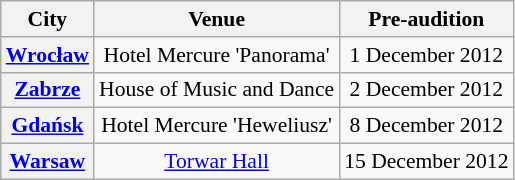<table class="wikitable" style="font-size:90%; text-align:center">
<tr>
<th>City</th>
<th>Venue</th>
<th>Pre-audition</th>
</tr>
<tr>
<th><a href='#'>Wrocław</a></th>
<td>Hotel Mercure 'Panorama'</td>
<td>1 December 2012</td>
</tr>
<tr>
<th><a href='#'>Zabrze</a></th>
<td>House of Music and Dance</td>
<td>2 December 2012</td>
</tr>
<tr>
<th><a href='#'>Gdańsk</a></th>
<td>Hotel Mercure 'Heweliusz'</td>
<td>8 December 2012</td>
</tr>
<tr>
<th><a href='#'>Warsaw</a></th>
<td><a href='#'>Torwar Hall</a></td>
<td>15 December 2012</td>
</tr>
</table>
